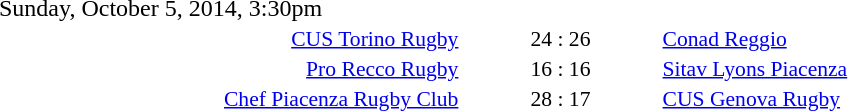<table style="width:70%;" cellspacing="1">
<tr>
<th width=35%></th>
<th width=15%></th>
<th></th>
</tr>
<tr>
<td>Sunday, October 5, 2014, 3:30pm</td>
</tr>
<tr style=font-size:90%>
<td align=right><a href='#'>CUS Torino Rugby</a></td>
<td align=center>24 : 26</td>
<td><a href='#'>Conad Reggio</a></td>
</tr>
<tr style=font-size:90%>
<td align=right><a href='#'>Pro Recco Rugby</a></td>
<td align=center>16 : 16</td>
<td><a href='#'>Sitav Lyons Piacenza</a></td>
</tr>
<tr style=font-size:90%>
<td align=right><a href='#'>Chef Piacenza Rugby Club</a></td>
<td align=center>28 : 17</td>
<td><a href='#'>CUS Genova Rugby</a></td>
</tr>
</table>
